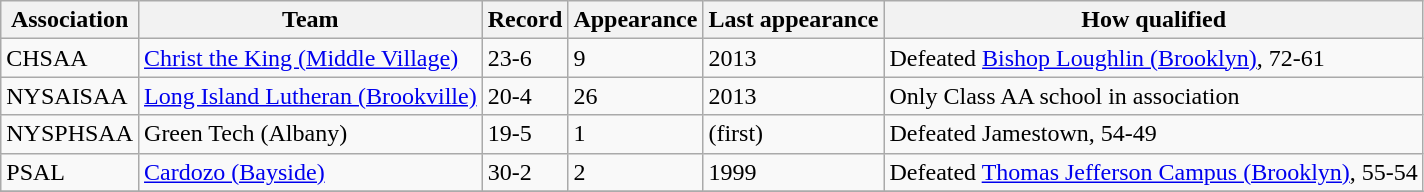<table class="wikitable sortable" style="text-align:left;">
<tr>
<th>Association</th>
<th>Team</th>
<th>Record</th>
<th data-sort-type="number">Appearance</th>
<th>Last appearance</th>
<th>How qualified</th>
</tr>
<tr>
<td>CHSAA</td>
<td><a href='#'>Christ the King (Middle Village)</a></td>
<td>23-6</td>
<td>9</td>
<td>2013</td>
<td>Defeated <a href='#'>Bishop Loughlin (Brooklyn)</a>, 72-61</td>
</tr>
<tr>
<td>NYSAISAA</td>
<td><a href='#'>Long Island Lutheran (Brookville)</a></td>
<td>20-4</td>
<td>26</td>
<td>2013</td>
<td>Only Class AA school in association</td>
</tr>
<tr>
<td>NYSPHSAA</td>
<td>Green Tech (Albany)</td>
<td>19-5</td>
<td>1</td>
<td>(first)</td>
<td>Defeated Jamestown, 54-49</td>
</tr>
<tr>
<td>PSAL</td>
<td><a href='#'>Cardozo (Bayside)</a></td>
<td>30-2</td>
<td>2</td>
<td>1999</td>
<td>Defeated <a href='#'>Thomas Jefferson Campus (Brooklyn)</a>, 55-54</td>
</tr>
<tr>
</tr>
</table>
